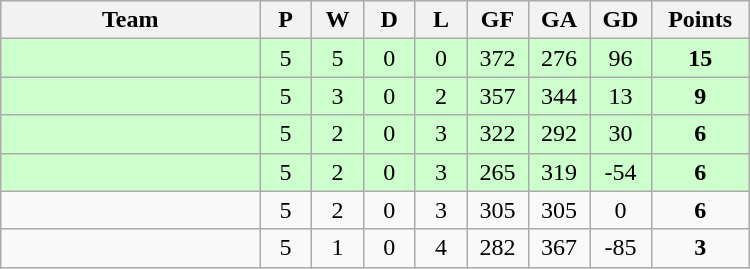<table class=wikitable style="text-align:center" width=500>
<tr>
<th width=25%>Team</th>
<th width=5%>P</th>
<th width=5%>W</th>
<th width=5%>D</th>
<th width=5%>L</th>
<th width=5%>GF</th>
<th width=5%>GA</th>
<th width=5%>GD</th>
<th width=8%>Points</th>
</tr>
<tr bgcolor="ccffcc">
<td align="left"></td>
<td>5</td>
<td>5</td>
<td>0</td>
<td>0</td>
<td>372</td>
<td>276</td>
<td>96</td>
<td><strong>15</strong></td>
</tr>
<tr bgcolor="ccffcc">
<td align="left"></td>
<td>5</td>
<td>3</td>
<td>0</td>
<td>2</td>
<td>357</td>
<td>344</td>
<td>13</td>
<td><strong>9</strong></td>
</tr>
<tr bgcolor="ccffcc">
<td align="left"></td>
<td>5</td>
<td>2</td>
<td>0</td>
<td>3</td>
<td>322</td>
<td>292</td>
<td>30</td>
<td><strong>6</strong></td>
</tr>
<tr bgcolor="ccffcc">
<td align="left"></td>
<td>5</td>
<td>2</td>
<td>0</td>
<td>3</td>
<td>265</td>
<td>319</td>
<td>-54</td>
<td><strong>6</strong></td>
</tr>
<tr>
<td align="left"></td>
<td>5</td>
<td>2</td>
<td>0</td>
<td>3</td>
<td>305</td>
<td>305</td>
<td>0</td>
<td><strong>6</strong></td>
</tr>
<tr>
<td align="left"></td>
<td>5</td>
<td>1</td>
<td>0</td>
<td>4</td>
<td>282</td>
<td>367</td>
<td>-85</td>
<td><strong>3</strong></td>
</tr>
</table>
